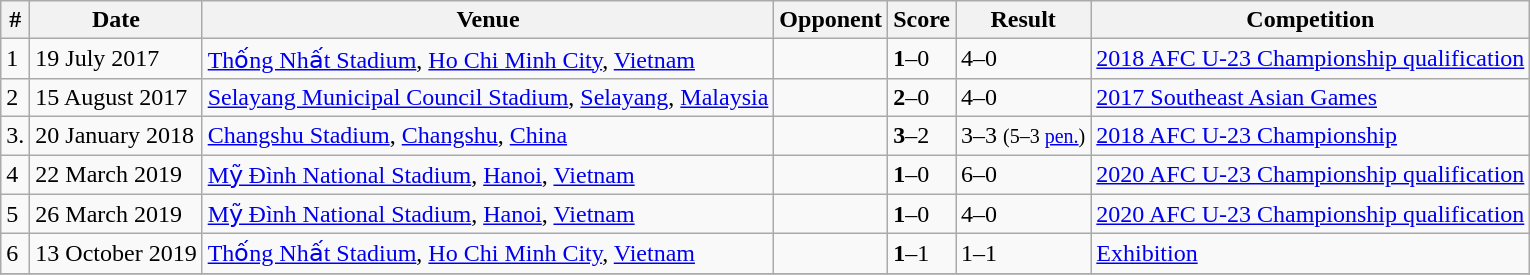<table class="wikitable">
<tr>
<th>#</th>
<th>Date</th>
<th>Venue</th>
<th>Opponent</th>
<th>Score</th>
<th>Result</th>
<th>Competition</th>
</tr>
<tr>
<td>1</td>
<td>19 July 2017</td>
<td><a href='#'>Thống Nhất Stadium</a>, <a href='#'>Ho Chi Minh City</a>, <a href='#'>Vietnam</a></td>
<td></td>
<td><strong>1</strong>–0</td>
<td>4–0</td>
<td><a href='#'>2018 AFC U-23 Championship qualification</a></td>
</tr>
<tr>
<td>2</td>
<td>15 August 2017</td>
<td><a href='#'>Selayang Municipal Council Stadium</a>, <a href='#'>Selayang</a>, <a href='#'>Malaysia</a></td>
<td></td>
<td><strong>2</strong>–0</td>
<td>4–0</td>
<td><a href='#'>2017 Southeast Asian Games</a></td>
</tr>
<tr>
<td>3.</td>
<td>20 January 2018</td>
<td><a href='#'>Changshu Stadium</a>, <a href='#'>Changshu</a>, <a href='#'>China</a></td>
<td></td>
<td><strong>3</strong>–2</td>
<td>3–3 <small>(5–3 <a href='#'>pen.</a>)</small></td>
<td><a href='#'>2018 AFC U-23 Championship</a></td>
</tr>
<tr>
<td>4</td>
<td>22 March 2019</td>
<td><a href='#'>Mỹ Đình National Stadium</a>, <a href='#'>Hanoi</a>, <a href='#'>Vietnam</a></td>
<td></td>
<td><strong>1</strong>–0</td>
<td>6–0</td>
<td><a href='#'>2020 AFC U-23 Championship qualification</a></td>
</tr>
<tr>
<td>5</td>
<td>26 March 2019</td>
<td><a href='#'>Mỹ Đình National Stadium</a>, <a href='#'>Hanoi</a>, <a href='#'>Vietnam</a></td>
<td></td>
<td><strong>1</strong>–0</td>
<td>4–0</td>
<td><a href='#'>2020 AFC U-23 Championship qualification</a></td>
</tr>
<tr>
<td>6</td>
<td>13 October 2019</td>
<td><a href='#'>Thống Nhất Stadium</a>, <a href='#'>Ho Chi Minh City</a>, <a href='#'>Vietnam</a></td>
<td></td>
<td><strong>1</strong>–1</td>
<td>1–1</td>
<td><a href='#'>Exhibition</a></td>
</tr>
<tr>
</tr>
</table>
